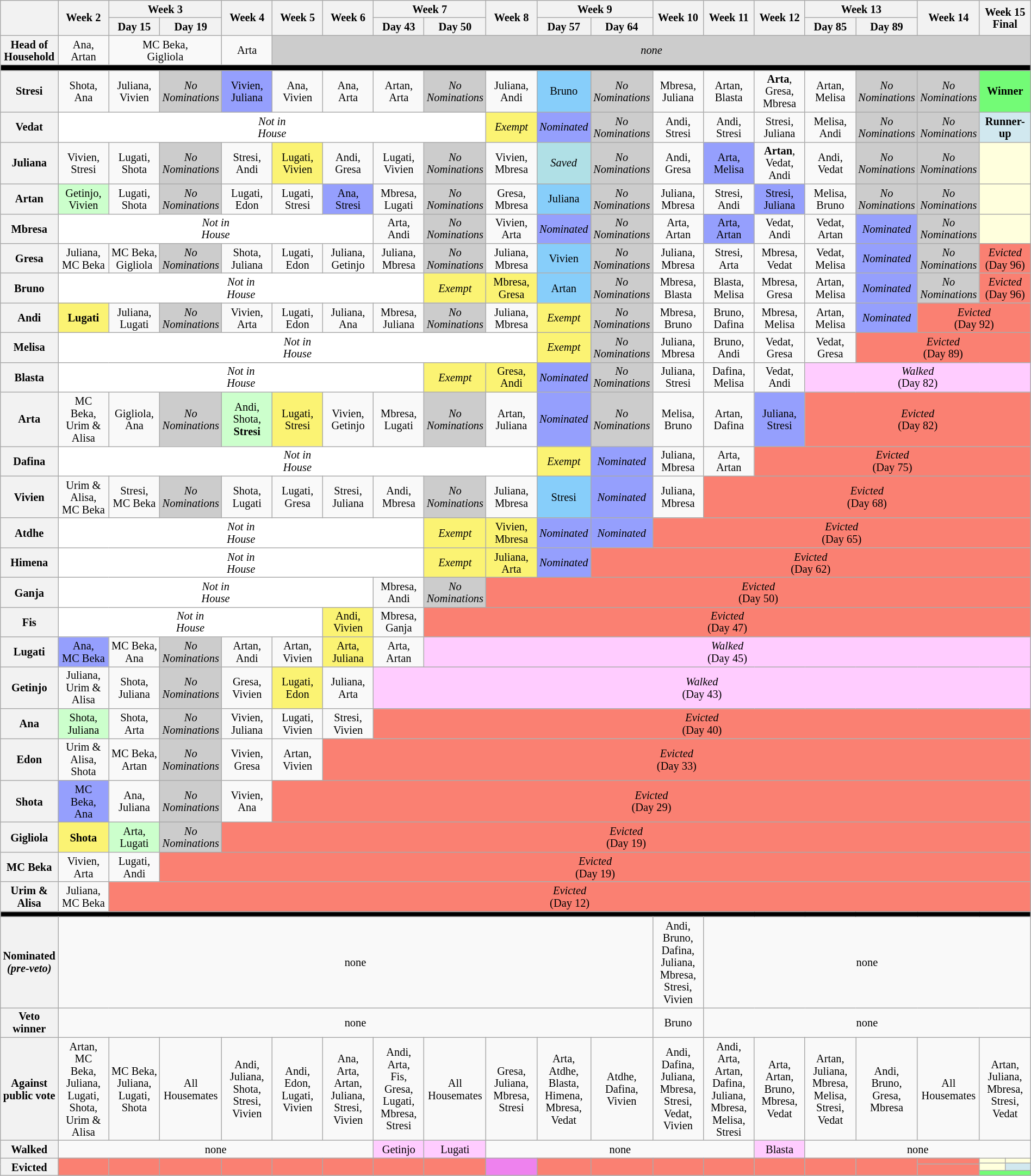<table class="wikitable nowrap" style="text-align:center; font-size:85%; line-height:15px; width:100%">
<tr>
<th style="width:5%" rowspan="2"></th>
<th style="width:5%" rowspan="2">Week 2</th>
<th style="width:5%" colspan="2">Week 3</th>
<th style="width:5%" rowspan="2">Week 4</th>
<th style="width:5%" rowspan="2">Week 5</th>
<th style="width:5%" rowspan="2">Week 6</th>
<th style="width:5%" colspan="2">Week 7</th>
<th style="width:5%" rowspan="2">Week 8</th>
<th style="width:5%" colspan="2">Week 9</th>
<th style="width:5%" rowspan="2">Week 10</th>
<th style="width:5%" rowspan="2">Week 11</th>
<th style="width:5%" rowspan="2">Week 12</th>
<th style="width:5%" colspan="2">Week 13</th>
<th style="width:5%" rowspan="2">Week 14</th>
<th style="width:5%" colspan="2" rowspan="2">Week 15<br>Final</th>
</tr>
<tr>
<th style="width:5%">Day 15</th>
<th style="width:5%">Day 19</th>
<th style="width:5%">Day 43</th>
<th style="width:5%">Day 50</th>
<th style="width:5%">Day 57</th>
<th style="width:5%">Day 64</th>
<th style="width:5%">Day 85</th>
<th style="width:5%">Day 89</th>
</tr>
<tr>
<th>Head of<br>Household</th>
<td>Ana,<br>Artan</td>
<td colspan="2">MC Beka,<br>Gigliola</td>
<td>Arta</td>
<td colspan="15" bgcolor="CCCCCC"><em>none</em></td>
</tr>
<tr>
<th style="background:#000" colspan="20"></th>
</tr>
<tr>
<th>Stresi</th>
<td>Shota,<br>Ana</td>
<td>Juliana,<br>Vivien</td>
<td bgcolor="CCCCCC"><em>No<br>Nominations</em></td>
<td style="background:#959FFD">Vivien,<br>Juliana</td>
<td>Ana,<br>Vivien</td>
<td>Ana,<br>Arta</td>
<td>Artan,<br>Arta</td>
<td bgcolor="CCCCCC"><em>No<br>Nominations</em></td>
<td>Juliana,<br>Andi</td>
<td style="background:#87CEFA">Bruno</td>
<td bgcolor="CCCCCC"><em>No<br>Nominations</em></td>
<td>Mbresa,<br>Juliana</td>
<td>Artan,<br>Blasta</td>
<td><strong>Arta</strong>,<br>Gresa,<br>Mbresa</td>
<td>Artan,<br>Melisa</td>
<td bgcolor="CCCCCC"><em>No<br>Nominations</em></td>
<td bgcolor="CCCCCC"><em>No<br>Nominations</em></td>
<td colspan="2" style="background:#73FB76"><strong>Winner</strong><br></td>
</tr>
<tr>
<th>Vedat</th>
<td colspan="8" style="background:white;"><em>Not in<br>House</em></td>
<td style="background:#FBF373;"><em>Exempt</em></td>
<td style="background:#959FFD"><em>Nominated</em></td>
<td bgcolor="CCCCCC"><em>No<br>Nominations</em></td>
<td>Andi,<br>Stresi</td>
<td>Andi,<br>Stresi</td>
<td>Stresi,<br>Juliana</td>
<td>Melisa,<br>Andi</td>
<td bgcolor="CCCCCC"><em>No<br>Nominations</em></td>
<td bgcolor="CCCCCC"><em>No<br>Nominations</em></td>
<td colspan="2" style="background:#D1E8EF;"><strong>Runner-up</strong><br></td>
</tr>
<tr>
<th>Juliana</th>
<td>Vivien,<br>Stresi</td>
<td>Lugati,<br>Shota</td>
<td bgcolor="CCCCCC"><em>No<br>Nominations</em></td>
<td>Stresi,<br>Andi</td>
<td style="background:#FBF373;">Lugati,<br>Vivien</td>
<td>Andi,<br>Gresa</td>
<td>Lugati,<br>Vivien</td>
<td bgcolor="CCCCCC"><em>No<br>Nominations</em></td>
<td>Vivien,<br>Mbresa</td>
<td style="background:#B0E0E6"><em>Saved</em></td>
<td bgcolor="CCCCCC"><em>No<br>Nominations</em></td>
<td>Andi,<br>Gresa</td>
<td style="background:#959FFD">Arta,<br>Melisa</td>
<td><strong>Artan</strong>,<br>Vedat,<br>Andi</td>
<td>Andi,<br>Vedat</td>
<td bgcolor="CCCCCC"><em>No<br>Nominations</em></td>
<td bgcolor="CCCCCC"><em>No<br>Nominations</em></td>
<td colspan="2" style="background:#FFFFDD"><strong></strong><br></td>
</tr>
<tr>
<th>Artan</th>
<td style="background:#CCFFCC;">Getinjo,<br>Vivien</td>
<td>Lugati,<br>Shota</td>
<td bgcolor="CCCCCC"><em>No<br>Nominations</em></td>
<td>Lugati,<br>Edon</td>
<td>Lugati,<br>Stresi</td>
<td style="background:#959FFD">Ana,<br>Stresi</td>
<td>Mbresa,<br>Lugati</td>
<td bgcolor="CCCCCC"><em>No<br>Nominations</em></td>
<td>Gresa,<br>Mbresa</td>
<td style="background:#87CEFA">Juliana</td>
<td bgcolor="CCCCCC"><em>No<br>Nominations</em></td>
<td>Juliana,<br>Mbresa</td>
<td>Stresi,<br>Andi</td>
<td style="background:#959FFD">Stresi,<br>Juliana</td>
<td>Melisa,<br>Bruno</td>
<td bgcolor="CCCCCC"><em>No<br>Nominations</em></td>
<td bgcolor="CCCCCC"><em>No<br>Nominations</em></td>
<td colspan="2" style="background:#FFFFDD"><strong></strong><br></td>
</tr>
<tr>
<th>Mbresa</th>
<td colspan="6" style="background:white;"><em>Not in<br>House</em></td>
<td>Arta,<br>Andi</td>
<td bgcolor="CCCCCC"><em>No<br>Nominations</em></td>
<td>Vivien,<br>Arta</td>
<td style="background:#959FFD"><em>Nominated</em></td>
<td bgcolor="CCCCCC"><em>No<br>Nominations</em></td>
<td>Arta,<br>Artan</td>
<td style="background:#959FFD">Arta,<br>Artan</td>
<td>Vedat,<br>Andi</td>
<td>Vedat,<br>Artan</td>
<td style="background:#959FFD"><em>Nominated</em></td>
<td bgcolor="CCCCCC"><em>No<br>Nominations</em></td>
<td colspan="2" style="background:#FFFFDD"><strong></strong><br></td>
</tr>
<tr>
<th>Gresa</th>
<td>Juliana,<br>MC Beka</td>
<td>MC Beka,<br>Gigliola</td>
<td bgcolor="CCCCCC"><em>No<br>Nominations</em></td>
<td>Shota,<br>Juliana</td>
<td>Lugati,<br>Edon</td>
<td>Juliana,<br>Getinjo</td>
<td>Juliana,<br>Mbresa</td>
<td bgcolor="CCCCCC"><em>No<br>Nominations</em></td>
<td>Juliana,<br>Mbresa</td>
<td style="background:#87CEFA">Vivien</td>
<td bgcolor="CCCCCC"><em>No<br>Nominations</em></td>
<td>Juliana,<br>Mbresa</td>
<td>Stresi,<br>Arta</td>
<td>Mbresa,<br>Vedat</td>
<td>Vedat,<br>Melisa</td>
<td style="background:#959FFD"><em>Nominated</em></td>
<td bgcolor="CCCCCC"><em>No<br>Nominations</em></td>
<td colspan="2" style="background:salmon;"><em>Evicted</em><br>(Day 96)</td>
</tr>
<tr>
<th>Bruno</th>
<td colspan="7" style="background:white;"><em>Not in<br>House</em></td>
<td style="background:#FBF373;"><em>Exempt</em></td>
<td style="background:#FBF373;">Mbresa,<br>Gresa</td>
<td style="background:#87CEFA">Artan</td>
<td bgcolor="CCCCCC"><em>No<br>Nominations</em></td>
<td>Mbresa,<br>Blasta</td>
<td>Blasta,<br>Melisa</td>
<td>Mbresa,<br>Gresa</td>
<td>Artan,<br>Melisa</td>
<td style="background:#959FFD"><em>Nominated</em></td>
<td bgcolor="CCCCCC"><em>No<br>Nominations</em></td>
<td colspan="2" style="background:salmon;"><em>Evicted</em><br>(Day 96)</td>
</tr>
<tr>
<th>Andi</th>
<td style="background:#FBF373;"><strong>Lugati</strong></td>
<td>Juliana,<br>Lugati</td>
<td bgcolor="CCCCCC"><em>No<br>Nominations</em></td>
<td>Vivien,<br>Arta</td>
<td>Lugati,<br>Edon</td>
<td>Juliana,<br>Ana</td>
<td>Mbresa,<br>Juliana</td>
<td bgcolor="CCCCCC"><em>No<br>Nominations</em></td>
<td>Juliana,<br>Mbresa</td>
<td style="background:#FBF373;"><em>Exempt</em></td>
<td bgcolor="CCCCCC"><em>No<br>Nominations</em></td>
<td>Mbresa,<br>Bruno</td>
<td>Bruno,<br>Dafina</td>
<td>Mbresa,<br>Melisa</td>
<td>Artan,<br>Melisa</td>
<td style="background:#959FFD"><em>Nominated</em></td>
<td colspan="3" style="background:salmon;"><em>Evicted</em><br>(Day 92)</td>
</tr>
<tr>
<th>Melisa</th>
<td colspan="9" style="background:white;"><em>Not in<br>House</em></td>
<td style="background:#FBF373;"><em>Exempt</em></td>
<td bgcolor="CCCCCC"><em>No<br>Nominations</em></td>
<td>Juliana,<br>Mbresa</td>
<td>Bruno,<br>Andi</td>
<td>Vedat,<br>Gresa</td>
<td>Vedat,<br>Gresa</td>
<td colspan="4" style="background:salmon;"><em>Evicted</em><br>(Day 89)</td>
</tr>
<tr>
<th>Blasta</th>
<td colspan="7" style="background:white;"><em>Not in<br>House</em></td>
<td style="background:#FBF373;"><em>Exempt</em></td>
<td style="background:#FBF373;">Gresa,<br>Andi</td>
<td style="background:#959FFD"><em>Nominated</em></td>
<td bgcolor="CCCCCC"><em>No<br>Nominations</em></td>
<td>Juliana,<br>Stresi</td>
<td>Dafina,<br>Melisa</td>
<td>Vedat,<br>Andi</td>
<td colspan="5" style="background:#FFCCFF;"><em>Walked</em><br> (Day 82)</td>
</tr>
<tr>
<th>Arta</th>
<td>MC Beka,<br>Urim & Alisa</td>
<td>Gigliola,<br>Ana</td>
<td bgcolor="CCCCCC"><em>No<br>Nominations</em></td>
<td style="background:#CCFFCC;">Andi,<br>Shota,<br><strong>Stresi</strong></td>
<td style="background:#FBF373;">Lugati,<br>Stresi</td>
<td>Vivien,<br>Getinjo</td>
<td>Mbresa,<br>Lugati</td>
<td bgcolor="CCCCCC"><em>No<br>Nominations</em></td>
<td>Artan,<br>Juliana</td>
<td style="background:#959FFD"><em>Nominated</em></td>
<td bgcolor="CCCCCC"><em>No<br>Nominations</em></td>
<td>Melisa,<br>Bruno</td>
<td>Artan,<br>Dafina</td>
<td style="background:#959FFD">Juliana,<br>Stresi</td>
<td colspan="5" style="background:salmon;"><em>Evicted</em><br>(Day 82)</td>
</tr>
<tr>
<th>Dafina</th>
<td colspan="9" style="background:white;"><em>Not in<br>House</em></td>
<td style="background:#FBF373;"><em>Exempt</em></td>
<td style="background:#959FFD"><em>Nominated</em></td>
<td>Juliana,<br>Mbresa</td>
<td>Arta,<br>Artan</td>
<td colspan="6" style="background:salmon;"><em>Evicted</em><br>(Day 75)</td>
</tr>
<tr>
<th>Vivien</th>
<td>Urim & Alisa,<br>MC Beka</td>
<td>Stresi,<br>MC Beka</td>
<td bgcolor="CCCCCC"><em>No<br>Nominations</em></td>
<td>Shota,<br>Lugati</td>
<td>Lugati,<br>Gresa</td>
<td>Stresi,<br>Juliana</td>
<td>Andi,<br>Mbresa</td>
<td bgcolor="CCCCCC"><em>No<br>Nominations</em></td>
<td>Juliana,<br>Mbresa</td>
<td style="background:#87CEFA">Stresi</td>
<td style="background:#959FFD"><em>Nominated</em></td>
<td>Juliana,<br>Mbresa</td>
<td colspan="7" style="background:salmon;"><em>Evicted</em><br>(Day 68)</td>
</tr>
<tr>
<th>Atdhe</th>
<td colspan="7" style="background:white;"><em>Not in<br>House</em></td>
<td style="background:#FBF373;"><em>Exempt</em></td>
<td style="background:#FBF373;">Vivien,<br>Mbresa</td>
<td style="background:#959FFD"><em>Nominated</em></td>
<td style="background:#959FFD"><em>Nominated</em></td>
<td colspan="8" style="background:salmon;"><em>Evicted</em><br>(Day 65)</td>
</tr>
<tr>
<th>Himena</th>
<td colspan="7" style="background:white;"><em>Not in<br>House</em></td>
<td style="background:#FBF373;"><em>Exempt</em></td>
<td style="background:#FBF373;">Juliana,<br>Arta</td>
<td style="background:#959FFD"><em>Nominated</em></td>
<td colspan="9" style="background:salmon;"><em>Evicted</em><br>(Day 62)</td>
</tr>
<tr>
<th>Ganja</th>
<td colspan="6" style="background:white;"><em>Not in<br>House</em></td>
<td>Mbresa,<br>Andi</td>
<td bgcolor="CCCCCC"><em>No<br>Nominations</em></td>
<td colspan="11" style="background:salmon;"><em>Evicted</em><br>(Day 50)</td>
</tr>
<tr>
<th>Fis</th>
<td colspan="5" style="background:white;"><em>Not in<br>House</em></td>
<td style="background:#FBF373;">Andi,<br>Vivien</td>
<td>Mbresa,<br>Ganja</td>
<td colspan="12" style="background:salmon;"><em>Evicted</em><br>(Day 47)</td>
</tr>
<tr>
<th>Lugati</th>
<td style="background:#959FFD">Ana,<br>MC Beka</td>
<td>MC Beka,<br>Ana</td>
<td bgcolor="CCCCCC"><em>No<br>Nominations</em></td>
<td>Artan,<br>Andi</td>
<td>Artan,<br>Vivien</td>
<td style="background:#FBF373;">Arta,<br>Juliana</td>
<td>Arta,<br>Artan</td>
<td colspan="12" style="background:#FFCCFF;"><em>Walked</em><br> (Day 45)</td>
</tr>
<tr>
<th>Getinjo</th>
<td>Juliana,<br>Urim & Alisa</td>
<td>Shota,<br>Juliana</td>
<td bgcolor="CCCCCC"><em>No<br>Nominations</em></td>
<td>Gresa,<br>Vivien</td>
<td style="background:#FBF373;">Lugati,<br>Edon</td>
<td>Juliana,<br>Arta</td>
<td colspan="13" style="background:#FFCCFF;"><em>Walked</em><br> (Day 43)</td>
</tr>
<tr>
<th>Ana</th>
<td style="background:#CCFFCC;">Shota,<br>Juliana</td>
<td>Shota,<br>Arta</td>
<td bgcolor="CCCCCC"><em>No<br>Nominations</em></td>
<td>Vivien,<br>Juliana</td>
<td>Lugati,<br>Vivien</td>
<td>Stresi,<br>Vivien</td>
<td colspan="13" style="background:salmon;"><em>Evicted</em><br>(Day 40)</td>
</tr>
<tr>
<th>Edon</th>
<td>Urim & Alisa,<br>Shota</td>
<td>MC Beka,<br>Artan</td>
<td bgcolor="CCCCCC"><em>No<br>Nominations</em></td>
<td>Vivien,<br>Gresa</td>
<td>Artan,<br>Vivien</td>
<td colspan="14" style="background:salmon;"><em>Evicted</em><br>(Day 33)</td>
</tr>
<tr>
<th>Shota</th>
<td style="background:#959FFD">MC Beka,<br>Ana</td>
<td>Ana,<br>Juliana</td>
<td bgcolor="CCCCCC"><em>No<br>Nominations</em></td>
<td>Vivien,<br>Ana</td>
<td colspan="15" style="background:salmon;"><em>Evicted</em><br>(Day 29)</td>
</tr>
<tr>
<th>Gigliola</th>
<td style="background:#FBF373;"><strong>Shota</strong></td>
<td style="background:#CCFFCC;">Arta,<br>Lugati</td>
<td bgcolor="CCCCCC"><em>No<br>Nominations</em></td>
<td colspan="16" style="background:salmon;"><em>Evicted</em><br>(Day 19)</td>
</tr>
<tr>
<th>MC Beka</th>
<td>Vivien,<br>Arta</td>
<td>Lugati,<br>Andi</td>
<td colspan="17" style="background:salmon;"><em>Evicted</em><br>(Day 19)</td>
</tr>
<tr>
<th>Urim & Alisa</th>
<td>Juliana,<br>MC Beka</td>
<td colspan="18" style="background:salmon;"><em>Evicted</em><br>(Day 12)</td>
</tr>
<tr>
<th style="background:#000" colspan="20"></th>
</tr>
<tr>
<th><strong>Nominated<br><em>(pre-veto)<strong><em></th>
<td colspan="11"></em>none<em></td>
<td>Andi,<br>Bruno,<br>Dafina,<br>Juliana,<br>Mbresa,<br>Stresi,<br>Vivien</td>
<td colspan="7"></em>none<em></td>
</tr>
<tr>
<th></strong>Veto winner<strong></th>
<td colspan="11"></em>none<em></td>
<td>Bruno</td>
<td colspan="7"></em>none<em></td>
</tr>
<tr>
<th>Against<br>public vote</th>
<td>Artan,<br>MC Beka,<br>Juliana,<br>Lugati,<br>Shota,<br>Urim & Alisa</td>
<td>MC Beka,<br>Juliana,<br>Lugati,<br>Shota</td>
<td>All<br>Housemates</td>
<td>Andi,<br>Juliana,<br>Shota,<br>Stresi,<br>Vivien</td>
<td>Andi,<br>Edon,<br>Lugati,<br>Vivien</td>
<td>Ana,<br>Arta,<br>Artan,<br>Juliana,<br>Stresi,<br>Vivien</td>
<td>Andi,<br>Arta,<br>Fis,<br>Gresa,<br>Lugati,<br>Mbresa,<br>Stresi</td>
<td>All<br>Housemates</td>
<td>Gresa,<br>Juliana,<br>Mbresa,<br>Stresi</td>
<td>Arta,<br>Atdhe,<br>Blasta,<br>Himena,<br>Mbresa,<br>Vedat</td>
<td>Atdhe,<br>Dafina,<br>Vivien</td>
<td>Andi,<br>Dafina,<br>Juliana,<br>Mbresa,<br>Stresi,<br>Vedat,<br>Vivien</td>
<td>Andi,<br>Arta,<br>Artan,<br>Dafina,<br>Juliana,<br>Mbresa,<br>Melisa,<br>Stresi</td>
<td>Arta,<br>Artan,<br>Bruno,<br>Mbresa,<br>Vedat</td>
<td>Artan,<br>Juliana,<br>Mbresa,<br>Melisa,<br>Stresi,<br>Vedat</td>
<td>Andi,<br>Bruno,<br>Gresa,<br>Mbresa</td>
<td>All<br>Housemates</td>
<td colspan="2">Artan,<br>Juliana,<br>Mbresa,<br>Stresi,<br>Vedat</td>
</tr>
<tr>
<th>Walked</th>
<td colspan="6"></em>none<em></td>
<td style="background:#FFCCFF;"></strong>Getinjo<strong></td>
<td style="background:#FFCCFF;"></strong>Lugati<strong></td>
<td colspan="5"></em>none<em></td>
<td style="background:#FFCCFF;"></strong>Blasta<strong></td>
<td colspan="5"></em>none<em></td>
</tr>
<tr>
<th rowspan="4">Evicted</th>
<td rowspan="4" style="background:#FA8072"></td>
<td rowspan="4" style="background:#FA8072"></td>
<td rowspan="4" style="background:#FA8072"></td>
<td rowspan="4" style="background:#FA8072"></td>
<td rowspan="4" style="background:#FA8072"></td>
<td rowspan="4" style="background:#FA8072"></td>
<td rowspan="4" style="background:#FA8072"></td>
<td rowspan="4" style="background:#FA8072"></td>
<td rowspan="4" style="background:violet"></td>
<td rowspan="4" style="background:#FA8072"></td>
<td rowspan="4" style="background:#FA8072"></td>
<td rowspan="4" style="background:#FA8072"></td>
<td rowspan="4" style="background:#FA8072"></td>
<td rowspan="4" style="background:#FA8072"></td>
<td rowspan="4" style="background:#FA8072"></td>
<td rowspan="4" style="background:#FA8072"></td>
<td rowspan="2" style="background:#FA8072"></td>
<td style="background:#FFFFDD"></td>
<td style="background:#FFFFDD"></td>
</tr>
<tr>
<td rowspan="2" style="background:#FFFFDD"></td>
<td rowspan="2" style="background:#D1E8EF"></td>
</tr>
<tr>
<td rowspan="2" style="background:#FA8072"></td>
</tr>
<tr>
<td rowspan="2" colspan="2" style="background:#73FB76"></td>
</tr>
</table>
